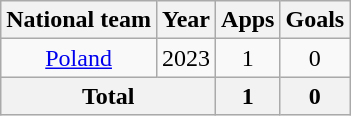<table class="wikitable" style="text-align:center">
<tr>
<th>National team</th>
<th>Year</th>
<th>Apps</th>
<th>Goals</th>
</tr>
<tr>
<td rowspan="1"><a href='#'>Poland</a></td>
<td>2023</td>
<td>1</td>
<td>0</td>
</tr>
<tr>
<th colspan="2">Total</th>
<th>1</th>
<th>0</th>
</tr>
</table>
